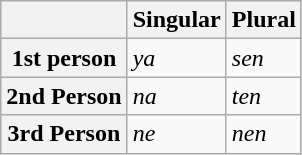<table class="wikitable">
<tr>
<th></th>
<th>Singular</th>
<th>Plural</th>
</tr>
<tr>
<th>1st person</th>
<td><em>ya</em></td>
<td><em>sen</em></td>
</tr>
<tr>
<th>2nd Person</th>
<td><em>na</em></td>
<td><em>ten</em></td>
</tr>
<tr>
<th>3rd Person</th>
<td><em>ne</em></td>
<td><em>nen</em></td>
</tr>
</table>
